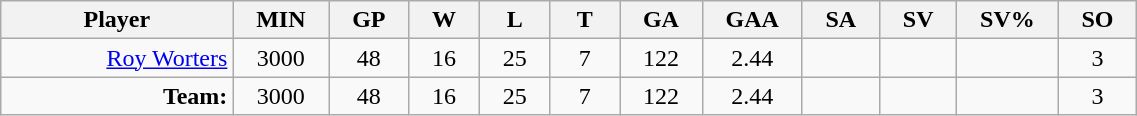<table class="wikitable sortable" width="60%">
<tr>
<th bgcolor="#DDDDFF" width="10%">Player</th>
<th width="3%" bgcolor="#DDDDFF">MIN</th>
<th width="3%" bgcolor="#DDDDFF">GP</th>
<th width="3%" bgcolor="#DDDDFF">W</th>
<th width="3%" bgcolor="#DDDDFF">L</th>
<th width="3%" bgcolor="#DDDDFF">T</th>
<th width="3%" bgcolor="#DDDDFF">GA</th>
<th width="3%" bgcolor="#DDDDFF">GAA</th>
<th width="3%" bgcolor="#DDDDFF">SA</th>
<th width="3%" bgcolor="#DDDDFF">SV</th>
<th width="3%" bgcolor="#DDDDFF">SV%</th>
<th width="3%" bgcolor="#DDDDFF">SO</th>
</tr>
<tr align="center">
<td align="right"><a href='#'>Roy Worters</a></td>
<td>3000</td>
<td>48</td>
<td>16</td>
<td>25</td>
<td>7</td>
<td>122</td>
<td>2.44</td>
<td></td>
<td></td>
<td></td>
<td>3</td>
</tr>
<tr align="center">
<td align="right"><strong>Team:</strong></td>
<td>3000</td>
<td>48</td>
<td>16</td>
<td>25</td>
<td>7</td>
<td>122</td>
<td>2.44</td>
<td></td>
<td></td>
<td></td>
<td>3</td>
</tr>
</table>
